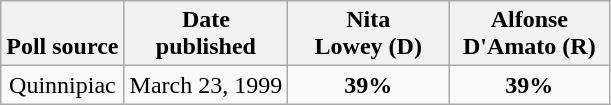<table class="wikitable">
<tr valign=bottom>
<th>Poll source</th>
<th>Date<br>published</th>
<th style="width:100px;">Nita<br>Lowey (D)</th>
<th style="width:100px;">Alfonse<br>D'Amato (R)</th>
</tr>
<tr>
<td align=center>Quinnipiac</td>
<td align=center>March 23, 1999</td>
<td align=center ><strong>39%</strong></td>
<td align=center ><strong>39%</strong></td>
</tr>
</table>
